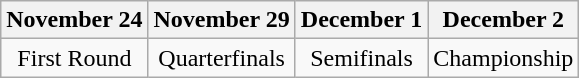<table class="wikitable" style="text-align:center">
<tr>
<th>November 24</th>
<th>November 29</th>
<th>December 1</th>
<th>December 2</th>
</tr>
<tr>
<td>First Round</td>
<td>Quarterfinals</td>
<td>Semifinals</td>
<td>Championship</td>
</tr>
</table>
